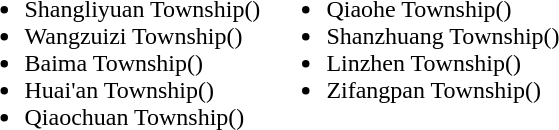<table>
<tr>
<td valign="top"><br><ul><li>Shangliyuan Township()</li><li>Wangzuizi Township()</li><li>Baima Township()</li><li>Huai'an Township()</li><li>Qiaochuan Township()</li></ul></td>
<td valign="top"><br><ul><li>Qiaohe Township()</li><li>Shanzhuang Township()</li><li>Linzhen Township()</li><li>Zifangpan Township()</li></ul></td>
</tr>
</table>
